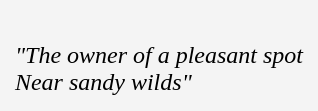<table cellpadding=10 border="0" align=center>
<tr>
<td bgcolor=#f4f4f4><br><em>"The owner of a pleasant spot</em><br>
<em>Near sandy wilds"</em><br></td>
</tr>
</table>
